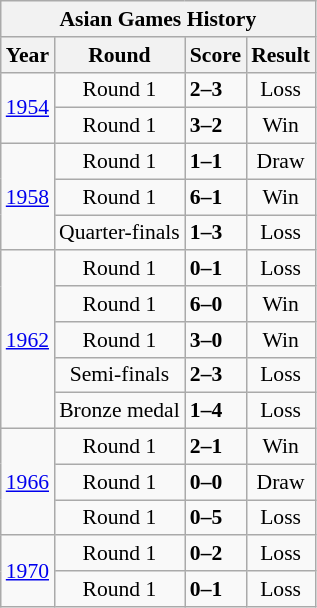<table class="wikitable" style="text-align:center; font-size:90%;">
<tr>
<th colspan=4>Asian Games History</th>
</tr>
<tr>
<th>Year</th>
<th>Round</th>
<th>Score</th>
<th>Result</th>
</tr>
<tr>
<td rowspan=2><a href='#'>1954</a></td>
<td>Round 1</td>
<td align="left"> <strong>2–3</strong> </td>
<td>Loss</td>
</tr>
<tr>
<td>Round 1</td>
<td align="left"> <strong>3–2</strong> </td>
<td>Win</td>
</tr>
<tr>
<td rowspan=3><a href='#'>1958</a></td>
<td>Round 1</td>
<td align="left"> <strong>1–1</strong> </td>
<td>Draw</td>
</tr>
<tr>
<td>Round 1</td>
<td align="left"> <strong>6–1</strong> </td>
<td>Win</td>
</tr>
<tr>
<td>Quarter-finals</td>
<td align="left"> <strong>1–3</strong> </td>
<td>Loss</td>
</tr>
<tr>
<td rowspan=5><a href='#'>1962</a></td>
<td>Round 1</td>
<td align="left"> <strong>0–1</strong> </td>
<td>Loss</td>
</tr>
<tr>
<td>Round 1</td>
<td align="left"> <strong>6–0</strong> </td>
<td>Win</td>
</tr>
<tr>
<td>Round 1</td>
<td align="left"> <strong>3–0</strong> </td>
<td>Win</td>
</tr>
<tr>
<td>Semi-finals</td>
<td align="left"> <strong>2–3</strong> </td>
<td>Loss</td>
</tr>
<tr>
<td>Bronze medal</td>
<td align="left"> <strong>1–4</strong> </td>
<td>Loss</td>
</tr>
<tr>
<td rowspan=3><a href='#'>1966</a></td>
<td>Round 1</td>
<td align="left"> <strong>2–1</strong> </td>
<td>Win</td>
</tr>
<tr>
<td>Round 1</td>
<td align="left"> <strong>0–0</strong> </td>
<td>Draw</td>
</tr>
<tr>
<td>Round 1</td>
<td align="left"> <strong>0–5</strong> </td>
<td>Loss</td>
</tr>
<tr>
<td rowspan=2><a href='#'>1970</a></td>
<td>Round 1</td>
<td align="left"> <strong>0–2</strong> </td>
<td>Loss</td>
</tr>
<tr>
<td>Round 1</td>
<td align="left"> <strong>0–1</strong> </td>
<td>Loss</td>
</tr>
</table>
